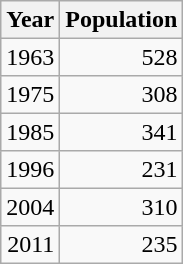<table class="wikitable" style="line-height:1.1em;">
<tr>
<th>Year</th>
<th>Population</th>
</tr>
<tr align="right">
<td>1963</td>
<td>528</td>
</tr>
<tr align="right">
<td>1975</td>
<td>308</td>
</tr>
<tr align="right">
<td>1985</td>
<td>341</td>
</tr>
<tr align="right">
<td>1996</td>
<td>231</td>
</tr>
<tr align="right">
<td>2004</td>
<td>310</td>
</tr>
<tr align="right">
<td>2011</td>
<td>235</td>
</tr>
</table>
